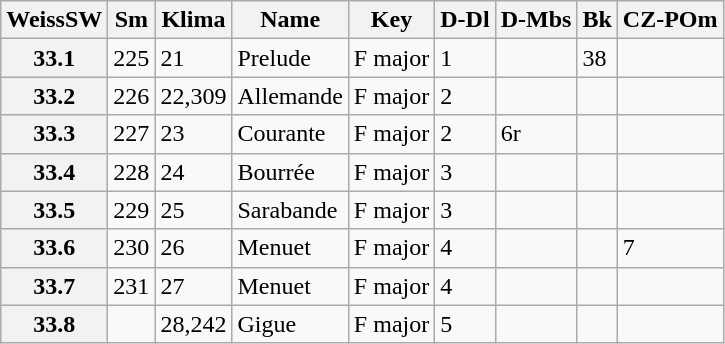<table border="1" class="wikitable sortable">
<tr>
<th data-sort-type="number">WeissSW</th>
<th>Sm</th>
<th>Klima</th>
<th class="unsortable">Name</th>
<th class="unsortable">Key</th>
<th>D-Dl</th>
<th>D-Mbs</th>
<th>Bk</th>
<th>CZ-POm</th>
</tr>
<tr>
<th data-sort-value="1">33.1</th>
<td>225</td>
<td>21</td>
<td>Prelude</td>
<td>F major</td>
<td>1</td>
<td></td>
<td>38</td>
<td></td>
</tr>
<tr>
<th data-sort-value="2">33.2</th>
<td>226</td>
<td>22,309</td>
<td>Allemande</td>
<td>F major</td>
<td>2</td>
<td></td>
<td></td>
<td></td>
</tr>
<tr>
<th data-sort-value="3">33.3</th>
<td>227</td>
<td>23</td>
<td>Courante</td>
<td>F major</td>
<td>2</td>
<td>6r</td>
<td></td>
<td></td>
</tr>
<tr>
<th data-sort-value="4">33.4</th>
<td>228</td>
<td>24</td>
<td>Bourrée</td>
<td>F major</td>
<td>3</td>
<td></td>
<td></td>
<td></td>
</tr>
<tr>
<th data-sort-value="5">33.5</th>
<td>229</td>
<td>25</td>
<td>Sarabande</td>
<td>F major</td>
<td>3</td>
<td></td>
<td></td>
<td></td>
</tr>
<tr>
<th data-sort-value="6">33.6</th>
<td>230</td>
<td>26</td>
<td>Menuet</td>
<td>F major</td>
<td>4</td>
<td></td>
<td></td>
<td>7</td>
</tr>
<tr>
<th data-sort-value="7">33.7</th>
<td>231</td>
<td>27</td>
<td>Menuet</td>
<td>F major</td>
<td>4</td>
<td></td>
<td></td>
<td></td>
</tr>
<tr>
<th data-sort-value="8">33.8</th>
<td></td>
<td>28,242</td>
<td>Gigue</td>
<td>F major</td>
<td>5</td>
<td></td>
<td></td>
<td></td>
</tr>
</table>
